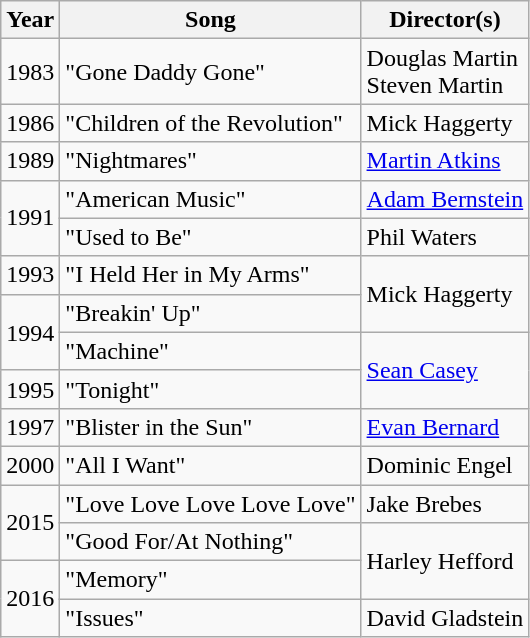<table class="wikitable">
<tr>
<th>Year</th>
<th>Song</th>
<th>Director(s)</th>
</tr>
<tr>
<td>1983</td>
<td>"Gone Daddy Gone"</td>
<td>Douglas Martin<br> Steven Martin</td>
</tr>
<tr>
<td>1986</td>
<td>"Children of the Revolution"</td>
<td>Mick Haggerty</td>
</tr>
<tr>
<td>1989</td>
<td>"Nightmares"</td>
<td><a href='#'>Martin Atkins</a></td>
</tr>
<tr>
<td rowspan="2">1991</td>
<td>"American Music"</td>
<td><a href='#'>Adam Bernstein</a></td>
</tr>
<tr>
<td>"Used to Be"</td>
<td>Phil Waters</td>
</tr>
<tr>
<td>1993</td>
<td>"I Held Her in My Arms"</td>
<td rowspan="2">Mick Haggerty</td>
</tr>
<tr>
<td rowspan="2">1994</td>
<td>"Breakin' Up"</td>
</tr>
<tr>
<td>"Machine"</td>
<td rowspan="2"><a href='#'>Sean Casey</a></td>
</tr>
<tr>
<td>1995</td>
<td>"Tonight"</td>
</tr>
<tr>
<td>1997</td>
<td>"Blister in the Sun"</td>
<td><a href='#'>Evan Bernard</a></td>
</tr>
<tr>
<td>2000</td>
<td>"All I Want"</td>
<td>Dominic Engel</td>
</tr>
<tr>
<td rowspan="2">2015</td>
<td>"Love Love Love Love Love"</td>
<td>Jake Brebes</td>
</tr>
<tr>
<td>"Good For/At Nothing"</td>
<td rowspan="2">Harley Hefford</td>
</tr>
<tr>
<td rowspan="2">2016</td>
<td>"Memory"</td>
</tr>
<tr>
<td>"Issues"</td>
<td>David Gladstein</td>
</tr>
</table>
